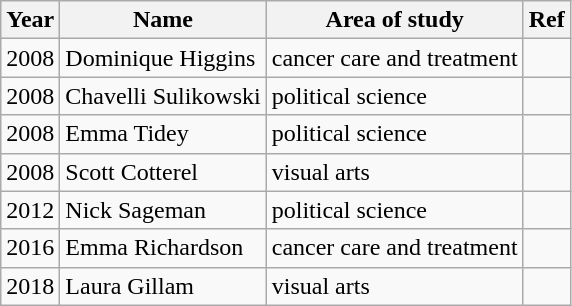<table class="wikitable">
<tr>
<th>Year</th>
<th>Name</th>
<th>Area of study</th>
<th>Ref</th>
</tr>
<tr>
<td>2008</td>
<td>Dominique Higgins</td>
<td>cancer care and treatment</td>
<td></td>
</tr>
<tr>
<td>2008</td>
<td>Chavelli Sulikowski</td>
<td>political science</td>
<td></td>
</tr>
<tr>
<td>2008</td>
<td>Emma Tidey</td>
<td>political science</td>
<td></td>
</tr>
<tr>
<td>2008</td>
<td>Scott Cotterel</td>
<td>visual arts</td>
<td></td>
</tr>
<tr>
<td>2012</td>
<td>Nick Sageman</td>
<td>political science</td>
<td></td>
</tr>
<tr>
<td>2016</td>
<td>Emma Richardson</td>
<td>cancer care and treatment</td>
<td></td>
</tr>
<tr>
<td>2018</td>
<td>Laura Gillam</td>
<td>visual arts</td>
<td></td>
</tr>
</table>
